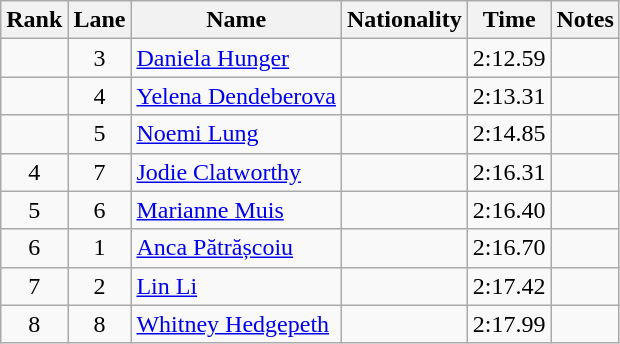<table class="wikitable sortable" style="text-align:center">
<tr>
<th>Rank</th>
<th>Lane</th>
<th>Name</th>
<th>Nationality</th>
<th>Time</th>
<th>Notes</th>
</tr>
<tr>
<td></td>
<td>3</td>
<td align=left><a href='#'>Daniela Hunger</a></td>
<td align=left></td>
<td>2:12.59</td>
<td></td>
</tr>
<tr>
<td></td>
<td>4</td>
<td align=left><a href='#'>Yelena Dendeberova</a></td>
<td align=left></td>
<td>2:13.31</td>
<td></td>
</tr>
<tr>
<td></td>
<td>5</td>
<td align=left><a href='#'>Noemi Lung</a></td>
<td align=left></td>
<td>2:14.85</td>
<td></td>
</tr>
<tr>
<td>4</td>
<td>7</td>
<td align=left><a href='#'>Jodie Clatworthy</a></td>
<td align=left></td>
<td>2:16.31</td>
<td></td>
</tr>
<tr>
<td>5</td>
<td>6</td>
<td align=left><a href='#'>Marianne Muis</a></td>
<td align=left></td>
<td>2:16.40</td>
<td></td>
</tr>
<tr>
<td>6</td>
<td>1</td>
<td align=left><a href='#'>Anca Pătrășcoiu</a></td>
<td align=left></td>
<td>2:16.70</td>
<td></td>
</tr>
<tr>
<td>7</td>
<td>2</td>
<td align=left><a href='#'>Lin Li</a></td>
<td align=left></td>
<td>2:17.42</td>
<td></td>
</tr>
<tr>
<td>8</td>
<td>8</td>
<td align=left><a href='#'>Whitney Hedgepeth</a></td>
<td align=left></td>
<td>2:17.99</td>
<td></td>
</tr>
</table>
